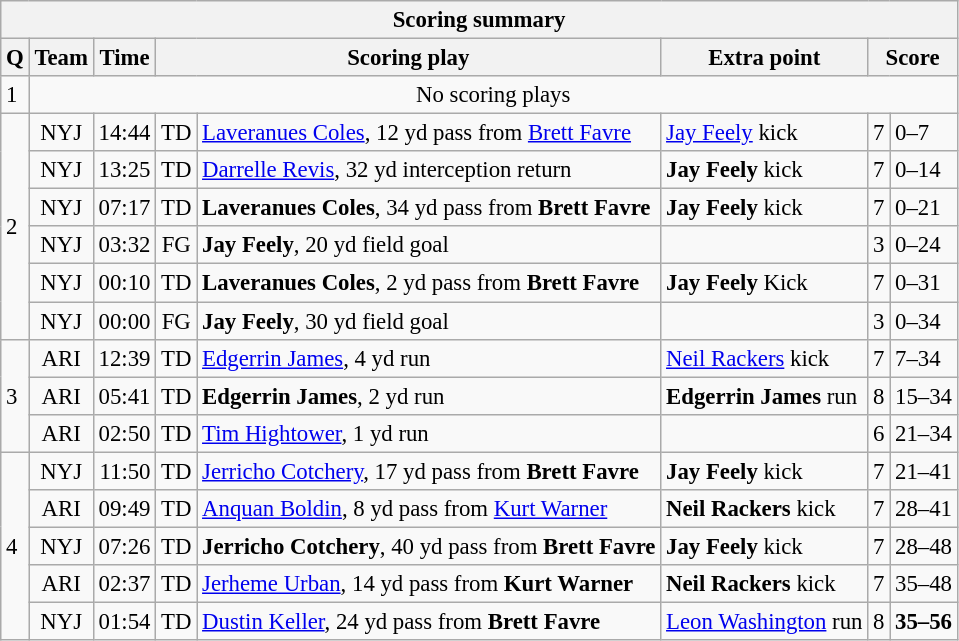<table class="wikitable" style="font-size: 95%;">
<tr>
<th colspan=8>Scoring summary</th>
</tr>
<tr>
<th>Q</th>
<th>Team</th>
<th>Time</th>
<th colspan=2>Scoring play</th>
<th>Extra point</th>
<th colspan=2>Score</th>
</tr>
<tr>
<td>1</td>
<td align=center colspan="7">No scoring plays</td>
</tr>
<tr>
<td rowspan="6">2</td>
<td align=center>NYJ</td>
<td align=right>14:44</td>
<td align=center>TD</td>
<td><a href='#'>Laveranues Coles</a>, 12 yd pass from <a href='#'>Brett Favre</a></td>
<td><a href='#'>Jay Feely</a> kick</td>
<td>7</td>
<td>0–7</td>
</tr>
<tr>
<td align=center>NYJ</td>
<td align=right>13:25</td>
<td align=center>TD</td>
<td><a href='#'>Darrelle Revis</a>, 32 yd interception return</td>
<td><strong>Jay Feely</strong> kick</td>
<td>7</td>
<td>0–14</td>
</tr>
<tr>
<td align=center>NYJ</td>
<td align=right>07:17</td>
<td align=center>TD</td>
<td><strong>Laveranues Coles</strong>, 34 yd pass from <strong>Brett Favre</strong></td>
<td><strong>Jay Feely</strong> kick</td>
<td>7</td>
<td>0–21</td>
</tr>
<tr>
<td align=center>NYJ</td>
<td align=right>03:32</td>
<td align=center>FG</td>
<td><strong>Jay Feely</strong>, 20 yd field goal</td>
<td></td>
<td>3</td>
<td>0–24</td>
</tr>
<tr>
<td align=center>NYJ</td>
<td align=right>00:10</td>
<td align=center>TD</td>
<td><strong>Laveranues Coles</strong>, 2 yd pass from <strong>Brett Favre</strong></td>
<td><strong>Jay Feely</strong> Kick</td>
<td>7</td>
<td>0–31</td>
</tr>
<tr>
<td align=center>NYJ</td>
<td align=right>00:00</td>
<td align=center>FG</td>
<td><strong>Jay Feely</strong>, 30 yd field goal</td>
<td></td>
<td>3</td>
<td>0–34</td>
</tr>
<tr>
<td rowspan="3">3</td>
<td align=center>ARI</td>
<td align=right>12:39</td>
<td align=center>TD</td>
<td><a href='#'>Edgerrin James</a>, 4 yd run</td>
<td><a href='#'>Neil Rackers</a> kick</td>
<td>7</td>
<td>7–34</td>
</tr>
<tr>
<td align=center>ARI</td>
<td align=right>05:41</td>
<td align=center>TD</td>
<td><strong>Edgerrin James</strong>, 2 yd run</td>
<td><strong>Edgerrin James</strong> run</td>
<td>8</td>
<td>15–34</td>
</tr>
<tr>
<td align=center>ARI</td>
<td align=right>02:50</td>
<td align=center>TD</td>
<td><a href='#'>Tim Hightower</a>, 1 yd run</td>
<td></td>
<td>6</td>
<td>21–34</td>
</tr>
<tr>
<td rowspan="5">4</td>
<td align=center>NYJ</td>
<td align=right>11:50</td>
<td align=center>TD</td>
<td><a href='#'>Jerricho Cotchery</a>, 17 yd pass from <strong>Brett Favre</strong></td>
<td><strong>Jay Feely</strong> kick</td>
<td>7</td>
<td>21–41</td>
</tr>
<tr>
<td align=center>ARI</td>
<td align=right>09:49</td>
<td align=center>TD</td>
<td><a href='#'>Anquan Boldin</a>, 8 yd pass from <a href='#'>Kurt Warner</a></td>
<td><strong>Neil Rackers</strong> kick</td>
<td>7</td>
<td>28–41</td>
</tr>
<tr>
<td align=center>NYJ</td>
<td align=right>07:26</td>
<td align=center>TD</td>
<td><strong>Jerricho Cotchery</strong>, 40 yd pass from <strong>Brett Favre</strong></td>
<td><strong>Jay Feely</strong> kick</td>
<td>7</td>
<td>28–48</td>
</tr>
<tr>
<td align=center>ARI</td>
<td align=right>02:37</td>
<td align=center>TD</td>
<td><a href='#'>Jerheme Urban</a>, 14 yd pass from <strong>Kurt Warner</strong></td>
<td><strong>Neil Rackers</strong> kick</td>
<td>7</td>
<td>35–48</td>
</tr>
<tr>
<td align=center>NYJ</td>
<td align=right>01:54</td>
<td align=center>TD</td>
<td><a href='#'>Dustin Keller</a>, 24 yd pass from <strong>Brett Favre</strong></td>
<td><a href='#'>Leon Washington</a> run</td>
<td>8</td>
<td><strong>35–56</strong></td>
</tr>
</table>
